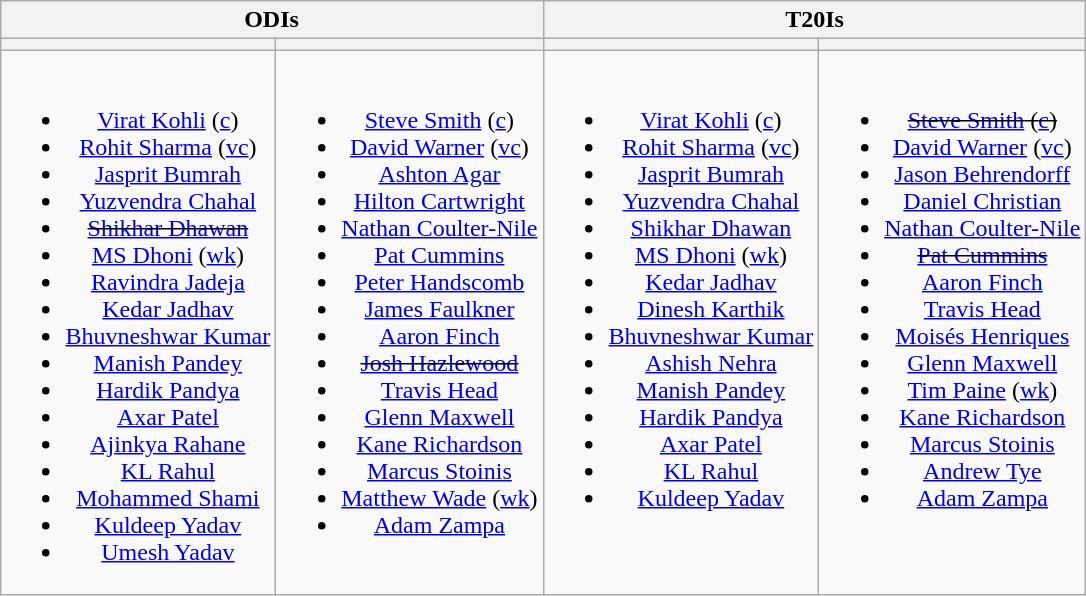<table class="wikitable" style="text-align:center; margin:auto">
<tr>
<th colspan=2>ODIs</th>
<th colspan=2>T20Is</th>
</tr>
<tr>
<th></th>
<th></th>
<th></th>
<th></th>
</tr>
<tr style="vertical-align:top">
<td><br><ul><li><a href='#'>Virat Kohli</a> (<a href='#'>c</a>)</li><li><a href='#'>Rohit Sharma</a> (<a href='#'>vc</a>)</li><li><a href='#'>Jasprit Bumrah</a></li><li><a href='#'>Yuzvendra Chahal</a></li><li><s><a href='#'>Shikhar Dhawan</a></s></li><li><a href='#'>MS Dhoni</a> (<a href='#'>wk</a>)</li><li><a href='#'>Ravindra Jadeja</a></li><li><a href='#'>Kedar Jadhav</a></li><li><a href='#'>Bhuvneshwar Kumar</a></li><li><a href='#'>Manish Pandey</a></li><li><a href='#'>Hardik Pandya</a></li><li><a href='#'>Axar Patel</a></li><li><a href='#'>Ajinkya Rahane</a></li><li><a href='#'>KL Rahul</a></li><li><a href='#'>Mohammed Shami</a></li><li><a href='#'>Kuldeep Yadav</a></li><li><a href='#'>Umesh Yadav</a></li></ul></td>
<td><br><ul><li><a href='#'>Steve Smith</a> (<a href='#'>c</a>)</li><li><a href='#'>David Warner</a> (<a href='#'>vc</a>)</li><li><a href='#'>Ashton Agar</a></li><li><a href='#'>Hilton Cartwright</a></li><li><a href='#'>Nathan Coulter-Nile</a></li><li><a href='#'>Pat Cummins</a></li><li><a href='#'>Peter Handscomb</a></li><li><a href='#'>James Faulkner</a></li><li><a href='#'>Aaron Finch</a></li><li><s><a href='#'>Josh Hazlewood</a></s></li><li><a href='#'>Travis Head</a></li><li><a href='#'>Glenn Maxwell</a></li><li><a href='#'>Kane Richardson</a></li><li><a href='#'>Marcus Stoinis</a></li><li><a href='#'>Matthew Wade</a> (<a href='#'>wk</a>)</li><li><a href='#'>Adam Zampa</a></li></ul></td>
<td><br><ul><li><a href='#'>Virat Kohli</a> (<a href='#'>c</a>)</li><li><a href='#'>Rohit Sharma</a> (<a href='#'>vc</a>)</li><li><a href='#'>Jasprit Bumrah</a></li><li><a href='#'>Yuzvendra Chahal</a></li><li><a href='#'>Shikhar Dhawan</a></li><li><a href='#'>MS Dhoni</a> (<a href='#'>wk</a>)</li><li><a href='#'>Kedar Jadhav</a></li><li><a href='#'>Dinesh Karthik</a></li><li><a href='#'>Bhuvneshwar Kumar</a></li><li><a href='#'>Ashish Nehra</a></li><li><a href='#'>Manish Pandey</a></li><li><a href='#'>Hardik Pandya</a></li><li><a href='#'>Axar Patel</a></li><li><a href='#'>KL Rahul</a></li><li><a href='#'>Kuldeep Yadav</a></li></ul></td>
<td><br><ul><li><s><a href='#'>Steve Smith</a> (<a href='#'>c</a>)</s></li><li><a href='#'>David Warner</a> (<a href='#'>vc</a>)</li><li><a href='#'>Jason Behrendorff</a></li><li><a href='#'>Daniel Christian</a></li><li><a href='#'>Nathan Coulter-Nile</a></li><li><s><a href='#'>Pat Cummins</a></s></li><li><a href='#'>Aaron Finch</a></li><li><a href='#'>Travis Head</a></li><li><a href='#'>Moisés Henriques</a></li><li><a href='#'>Glenn Maxwell</a></li><li><a href='#'>Tim Paine</a> (<a href='#'>wk</a>)</li><li><a href='#'>Kane Richardson</a></li><li><a href='#'>Marcus Stoinis</a></li><li><a href='#'>Andrew Tye</a></li><li><a href='#'>Adam Zampa</a></li></ul></td>
</tr>
</table>
